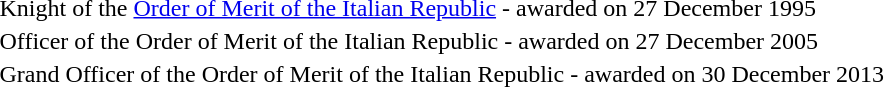<table>
<tr>
<td></td>
<td>Knight of the <a href='#'>Order of Merit of the Italian Republic</a> - awarded on 27 December 1995</td>
</tr>
<tr>
<td></td>
<td>Officer of the Order of Merit of the Italian Republic - awarded on 27 December 2005</td>
</tr>
<tr>
<td></td>
<td>Grand Officer of the Order of Merit of the Italian Republic - awarded on 30 December 2013</td>
</tr>
</table>
